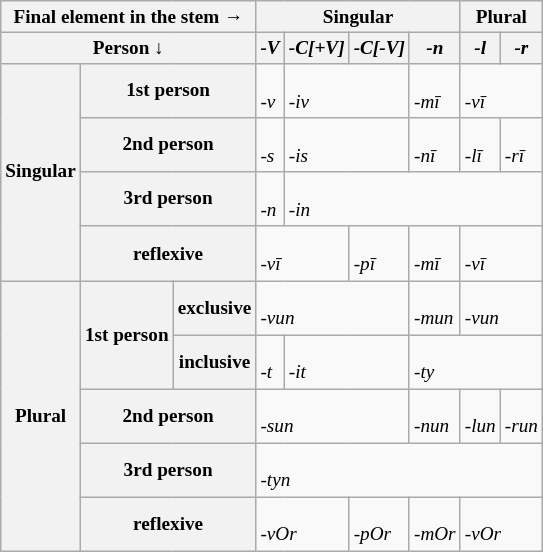<table class="wikitable" style="font-size:80%">
<tr>
<th colspan="3">Final element in the stem →</th>
<th colspan="4">Singular</th>
<th colspan="2">Plural</th>
</tr>
<tr>
<th colspan="3">Person ↓</th>
<th><em>-V</em></th>
<th><em>-C[+V]</em></th>
<th><em>-C[-V]</em></th>
<th><em>-n</em></th>
<th><em>-l</em></th>
<th><em>-r</em></th>
</tr>
<tr>
<th rowspan="4">Singular</th>
<th colspan="2">1st person</th>
<td><br><em>-v</em></td>
<td colspan="2"><br><em>-iv</em></td>
<td><br><em>-mī</em></td>
<td colspan="2"><br><em>-vī</em></td>
</tr>
<tr>
<th colspan="2">2nd person</th>
<td><br><em>-s</em></td>
<td colspan="2"><br><em>-is</em></td>
<td><br><em>-nī</em></td>
<td><br><em>-lī</em></td>
<td><br><em>-rī</em></td>
</tr>
<tr>
<th colspan="2">3rd person</th>
<td><br><em>-n</em></td>
<td colspan="5"><br><em>-in</em></td>
</tr>
<tr>
<th colspan="2">reflexive</th>
<td colspan="2"><br><em>-vī</em></td>
<td><br><em>-pī</em></td>
<td><br><em>-mī</em></td>
<td colspan="2"><br><em>-vī</em></td>
</tr>
<tr>
<th rowspan="5">Plural</th>
<th rowspan="2">1st person</th>
<th>exclusive</th>
<td colspan="3"><br><em>-vun</em></td>
<td><br><em>-mun</em></td>
<td colspan="2"><br><em>-vun</em></td>
</tr>
<tr>
<th>inclusive</th>
<td><br><em>-t</em></td>
<td colspan="2"><br><em>-it</em></td>
<td colspan="3"><br><em>-ty</em></td>
</tr>
<tr>
<th colspan="2">2nd person</th>
<td colspan="3"><br><em>-sun</em></td>
<td><br><em>-nun</em></td>
<td><br><em>-lun</em></td>
<td><br><em>-run</em></td>
</tr>
<tr>
<th colspan="2">3rd person</th>
<td colspan="6"><br><em>-tyn</em></td>
</tr>
<tr>
<th colspan="2">reflexive</th>
<td colspan="2"><br><em>-vOr</em></td>
<td><br><em>-pOr</em></td>
<td><br><em>-mOr</em></td>
<td colspan="2"><br><em>-vOr</em></td>
</tr>
</table>
